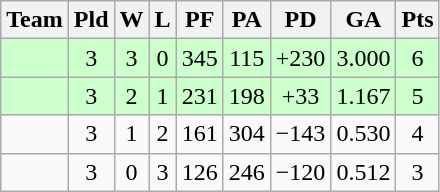<table class="wikitable" style="text-align: center">
<tr>
<th>Team</th>
<th>Pld</th>
<th>W</th>
<th>L</th>
<th>PF</th>
<th>PA</th>
<th>PD</th>
<th>GA</th>
<th>Pts</th>
</tr>
<tr bgcolor="#ccffcc">
<td align=left></td>
<td>3</td>
<td>3</td>
<td>0</td>
<td>345</td>
<td>115</td>
<td>+230</td>
<td>3.000</td>
<td>6</td>
</tr>
<tr bgcolor="#ccffcc">
<td align=left></td>
<td>3</td>
<td>2</td>
<td>1</td>
<td>231</td>
<td>198</td>
<td>+33</td>
<td>1.167</td>
<td>5</td>
</tr>
<tr>
<td align=left></td>
<td>3</td>
<td>1</td>
<td>2</td>
<td>161</td>
<td>304</td>
<td>−143</td>
<td>0.530</td>
<td>4</td>
</tr>
<tr>
<td align=left></td>
<td>3</td>
<td>0</td>
<td>3</td>
<td>126</td>
<td>246</td>
<td>−120</td>
<td>0.512</td>
<td>3</td>
</tr>
</table>
